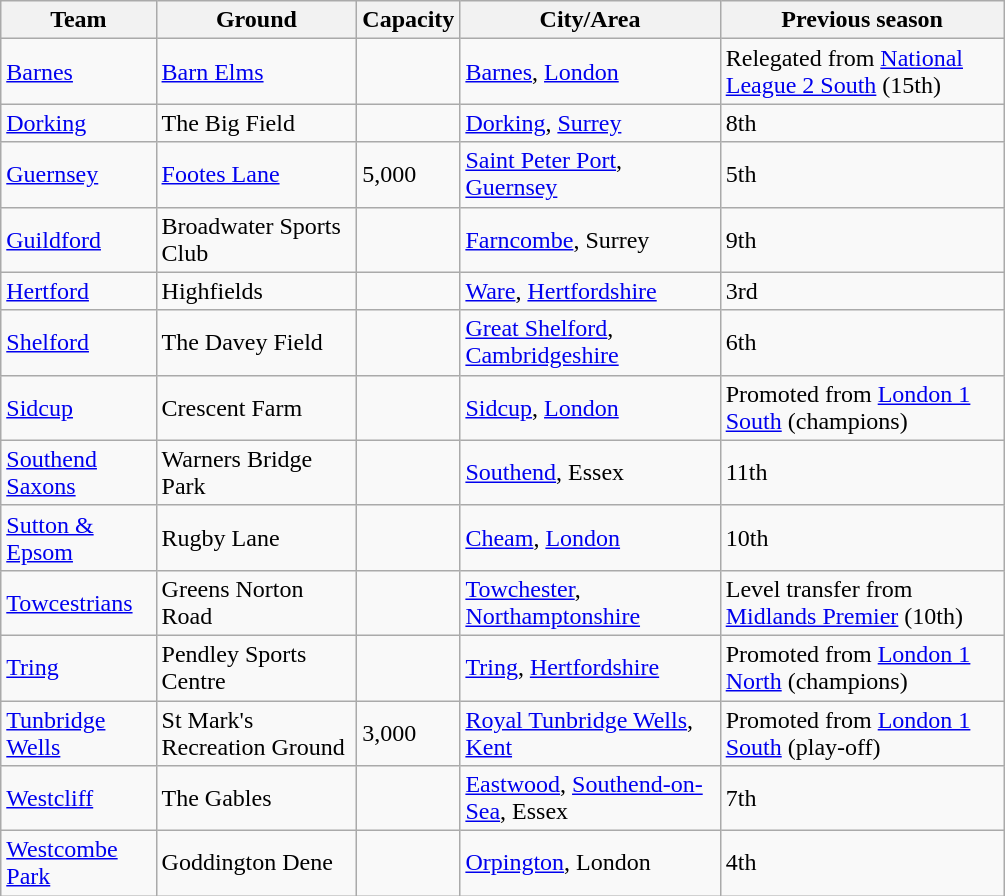<table class="wikitable sortable" style="width:53%;">
<tr>
<th>Team</th>
<th>Ground</th>
<th>Capacity</th>
<th>City/Area</th>
<th>Previous season</th>
</tr>
<tr>
<td><a href='#'>Barnes</a></td>
<td><a href='#'>Barn Elms</a></td>
<td></td>
<td><a href='#'>Barnes</a>, <a href='#'>London</a></td>
<td>Relegated from <a href='#'>National League 2 South</a> (15th)</td>
</tr>
<tr>
<td><a href='#'>Dorking</a></td>
<td>The Big Field</td>
<td></td>
<td><a href='#'>Dorking</a>, <a href='#'>Surrey</a></td>
<td>8th</td>
</tr>
<tr>
<td><a href='#'>Guernsey</a></td>
<td><a href='#'>Footes Lane</a></td>
<td>5,000</td>
<td><a href='#'>Saint Peter Port</a>, <a href='#'>Guernsey</a></td>
<td>5th</td>
</tr>
<tr>
<td><a href='#'>Guildford</a></td>
<td>Broadwater Sports Club</td>
<td></td>
<td><a href='#'>Farncombe</a>, Surrey</td>
<td>9th</td>
</tr>
<tr>
<td><a href='#'>Hertford</a></td>
<td>Highfields</td>
<td></td>
<td><a href='#'>Ware</a>, <a href='#'>Hertfordshire</a></td>
<td>3rd</td>
</tr>
<tr>
<td><a href='#'>Shelford</a></td>
<td>The Davey Field</td>
<td></td>
<td><a href='#'>Great Shelford</a>, <a href='#'>Cambridgeshire</a></td>
<td>6th</td>
</tr>
<tr>
<td><a href='#'>Sidcup</a></td>
<td>Crescent Farm</td>
<td></td>
<td><a href='#'>Sidcup</a>, <a href='#'>London</a></td>
<td>Promoted from <a href='#'>London 1 South</a> (champions)</td>
</tr>
<tr>
<td><a href='#'>Southend Saxons</a></td>
<td>Warners Bridge Park</td>
<td></td>
<td><a href='#'>Southend</a>, Essex</td>
<td>11th</td>
</tr>
<tr>
<td><a href='#'>Sutton & Epsom</a></td>
<td>Rugby Lane</td>
<td></td>
<td><a href='#'>Cheam</a>, <a href='#'>London</a></td>
<td>10th</td>
</tr>
<tr>
<td><a href='#'>Towcestrians</a></td>
<td>Greens Norton Road</td>
<td></td>
<td><a href='#'>Towchester</a>, <a href='#'>Northamptonshire</a></td>
<td>Level transfer from <a href='#'>Midlands Premier</a> (10th)</td>
</tr>
<tr>
<td><a href='#'>Tring</a></td>
<td>Pendley Sports Centre</td>
<td></td>
<td><a href='#'>Tring</a>, <a href='#'>Hertfordshire</a></td>
<td>Promoted from <a href='#'>London 1 North</a> (champions)</td>
</tr>
<tr>
<td><a href='#'>Tunbridge Wells</a></td>
<td>St Mark's Recreation Ground</td>
<td>3,000</td>
<td><a href='#'>Royal Tunbridge Wells</a>, <a href='#'>Kent</a></td>
<td>Promoted from <a href='#'>London 1 South</a> (play-off)</td>
</tr>
<tr>
<td><a href='#'>Westcliff</a></td>
<td>The Gables</td>
<td></td>
<td><a href='#'>Eastwood</a>, <a href='#'>Southend-on-Sea</a>, Essex</td>
<td>7th</td>
</tr>
<tr>
<td><a href='#'>Westcombe Park</a></td>
<td>Goddington Dene</td>
<td></td>
<td><a href='#'>Orpington</a>, London</td>
<td>4th</td>
</tr>
</table>
